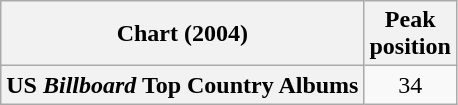<table class="wikitable plainrowheaders">
<tr>
<th scope="col">Chart (2004)</th>
<th scope="col">Peak<br>position</th>
</tr>
<tr>
<th scope="row">US <em>Billboard</em> Top Country Albums</th>
<td align="center">34</td>
</tr>
</table>
